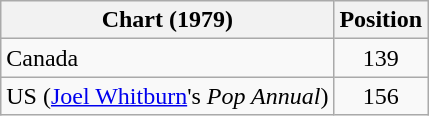<table class="wikitable">
<tr>
<th align="left">Chart (1979)</th>
<th style="text-align:center;">Position</th>
</tr>
<tr>
<td>Canada</td>
<td style="text-align:center;">139</td>
</tr>
<tr>
<td>US (<a href='#'>Joel Whitburn</a>'s <em>Pop Annual</em>)</td>
<td style="text-align:center;">156</td>
</tr>
</table>
